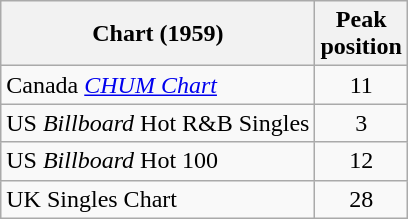<table class="wikitable sortable">
<tr>
<th>Chart (1959)</th>
<th>Peak<br>position</th>
</tr>
<tr>
<td>Canada <em><a href='#'>CHUM Chart</a></em></td>
<td align="center">11</td>
</tr>
<tr>
<td>US <em>Billboard</em> Hot R&B Singles</td>
<td align="center">3</td>
</tr>
<tr>
<td>US <em>Billboard</em> Hot 100</td>
<td align="center">12</td>
</tr>
<tr>
<td>UK Singles Chart</td>
<td align="center">28</td>
</tr>
</table>
